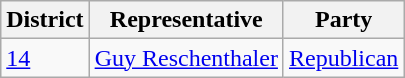<table class="wikitable">
<tr>
<th>District</th>
<th>Representative</th>
<th>Party</th>
</tr>
<tr>
<td><a href='#'>14</a></td>
<td><a href='#'>Guy Reschenthaler</a></td>
<td><a href='#'>Republican</a></td>
</tr>
</table>
